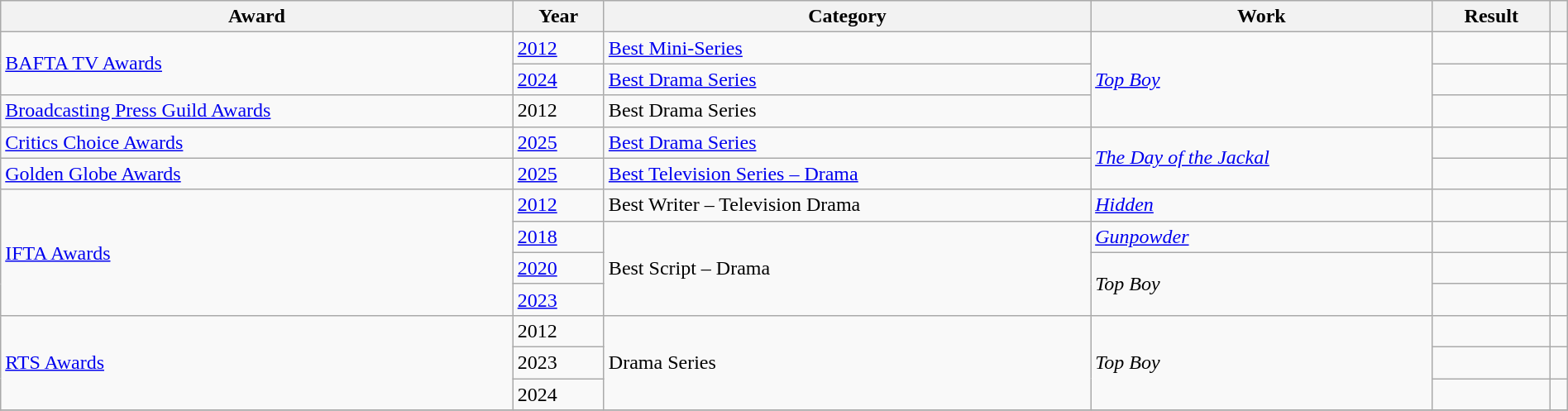<table class="wikitable sortable plainrowheaders" style="width: 100%;">
<tr>
<th scope="col">Award</th>
<th scope="col">Year</th>
<th scope="col">Category</th>
<th scope="col">Work</th>
<th scope="col">Result</th>
<th scope="col" class="unsortable"></th>
</tr>
<tr>
<td rowspan="2"><a href='#'>BAFTA TV Awards</a></td>
<td><a href='#'>2012</a></td>
<td><a href='#'>Best Mini-Series</a></td>
<td rowspan="3"><em><a href='#'>Top Boy</a></em></td>
<td></td>
<td style="text-align:center;"></td>
</tr>
<tr>
<td><a href='#'>2024</a></td>
<td><a href='#'>Best Drama Series</a></td>
<td></td>
<td style="text-align:center;"></td>
</tr>
<tr>
<td><a href='#'>Broadcasting Press Guild Awards</a></td>
<td>2012</td>
<td>Best Drama Series</td>
<td></td>
<td style="text-align:center;"></td>
</tr>
<tr>
<td><a href='#'>Critics Choice Awards</a></td>
<td><a href='#'>2025</a></td>
<td><a href='#'>Best Drama Series</a></td>
<td rowspan="2"><em><a href='#'>The Day of the Jackal</a></em></td>
<td></td>
<td style="text-align:center;"></td>
</tr>
<tr>
<td><a href='#'>Golden Globe Awards</a></td>
<td><a href='#'>2025</a></td>
<td><a href='#'>Best Television Series – Drama</a></td>
<td></td>
<td style="text-align:center;"></td>
</tr>
<tr>
<td rowspan="4"><a href='#'>IFTA Awards</a></td>
<td><a href='#'>2012</a></td>
<td>Best Writer – Television Drama</td>
<td><em><a href='#'>Hidden</a></em></td>
<td></td>
<td style="text-align:center;"></td>
</tr>
<tr>
<td><a href='#'>2018</a></td>
<td rowspan="3">Best Script – Drama</td>
<td><em><a href='#'>Gunpowder</a></em></td>
<td></td>
<td style="text-align:center;"></td>
</tr>
<tr>
<td><a href='#'>2020</a></td>
<td rowspan="2"><em>Top Boy</em></td>
<td></td>
<td style="text-align:center;"><br></td>
</tr>
<tr>
<td><a href='#'>2023</a></td>
<td></td>
<td style="text-align:center;"></td>
</tr>
<tr>
<td rowspan="3"><a href='#'>RTS Awards</a></td>
<td>2012</td>
<td rowspan="3">Drama Series</td>
<td rowspan="3"><em>Top Boy</em></td>
<td></td>
<td style="text-align:center;"></td>
</tr>
<tr>
<td>2023</td>
<td></td>
<td style="text-align:center;"></td>
</tr>
<tr>
<td>2024</td>
<td></td>
<td style="text-align:center;"></td>
</tr>
<tr>
</tr>
</table>
